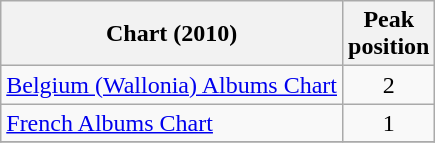<table class="wikitable">
<tr>
<th>Chart (2010)</th>
<th>Peak<br>position</th>
</tr>
<tr>
<td><a href='#'>Belgium (Wallonia) Albums Chart</a></td>
<td align="center">2</td>
</tr>
<tr>
<td><a href='#'>French Albums Chart</a></td>
<td align="center">1</td>
</tr>
<tr>
</tr>
</table>
